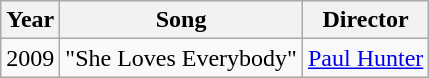<table class="wikitable">
<tr>
<th>Year</th>
<th>Song</th>
<th>Director</th>
</tr>
<tr>
<td>2009</td>
<td>"She Loves Everybody"</td>
<td><a href='#'>Paul Hunter</a></td>
</tr>
</table>
